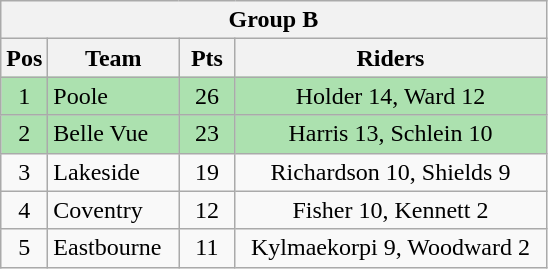<table class="wikitable">
<tr>
<th colspan="4">Group B</th>
</tr>
<tr>
<th width=20>Pos</th>
<th width=80>Team</th>
<th width=30>Pts</th>
<th width=200>Riders</th>
</tr>
<tr align=center  style="background:#ACE1AF;">
<td>1</td>
<td align=left>Poole</td>
<td>26</td>
<td>Holder 14, Ward 12</td>
</tr>
<tr align=center  style="background:#ACE1AF;">
<td>2</td>
<td align=left>Belle Vue</td>
<td>23</td>
<td>Harris 13, Schlein 10</td>
</tr>
<tr align=center>
<td>3</td>
<td align=left>Lakeside</td>
<td>19</td>
<td>Richardson 10, Shields 9</td>
</tr>
<tr align=center>
<td>4</td>
<td align=left>Coventry</td>
<td>12</td>
<td>Fisher 10, Kennett 2</td>
</tr>
<tr align=center>
<td>5</td>
<td align=left>Eastbourne</td>
<td>11</td>
<td>Kylmaekorpi 9, Woodward 2</td>
</tr>
</table>
